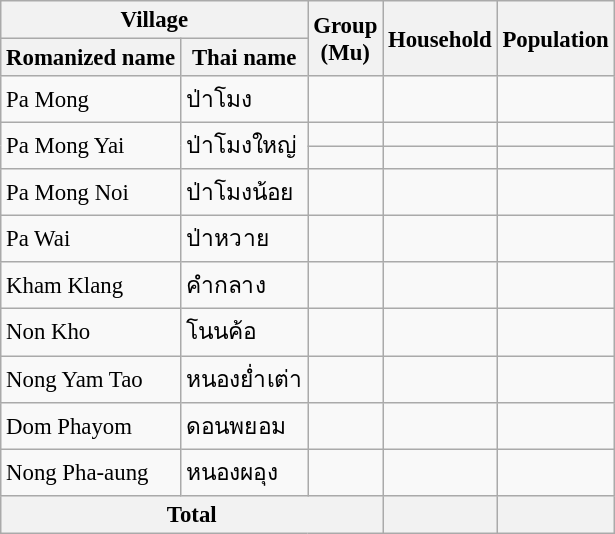<table class="wikitable" style="font-size: 95%";>
<tr>
<th colspan=2>Village</th>
<th rowspan=2>Group<br>(Mu)</th>
<th rowspan=2>Household</th>
<th rowspan=2>Population</th>
</tr>
<tr>
<th>Romanized name</th>
<th>Thai name</th>
</tr>
<tr>
<td>Pa Mong</td>
<td>ป่าโมง</td>
<td></td>
<td></td>
<td></td>
</tr>
<tr>
<td rowspan=2>Pa Mong Yai</td>
<td rowspan=2>ป่าโมงใหญ่</td>
<td></td>
<td></td>
<td></td>
</tr>
<tr>
<td></td>
<td></td>
<td></td>
</tr>
<tr>
<td>Pa Mong Noi</td>
<td>ป่าโมงน้อย</td>
<td></td>
<td></td>
<td></td>
</tr>
<tr>
<td>Pa Wai</td>
<td>ป่าหวาย</td>
<td></td>
<td></td>
<td></td>
</tr>
<tr>
<td>Kham Klang</td>
<td>คำกลาง</td>
<td></td>
<td></td>
<td></td>
</tr>
<tr>
<td>Non Kho</td>
<td>โนนค้อ</td>
<td></td>
<td></td>
<td></td>
</tr>
<tr>
<td>Nong Yam Tao</td>
<td>หนองย่ำเต่า</td>
<td></td>
<td></td>
<td></td>
</tr>
<tr>
<td>Dom Phayom</td>
<td>ดอนพยอม</td>
<td></td>
<td></td>
<td></td>
</tr>
<tr>
<td>Nong Pha-aung</td>
<td>หนองผอุง</td>
<td></td>
<td></td>
<td></td>
</tr>
<tr>
<th colspan=3>Total</th>
<th></th>
<th></th>
</tr>
</table>
